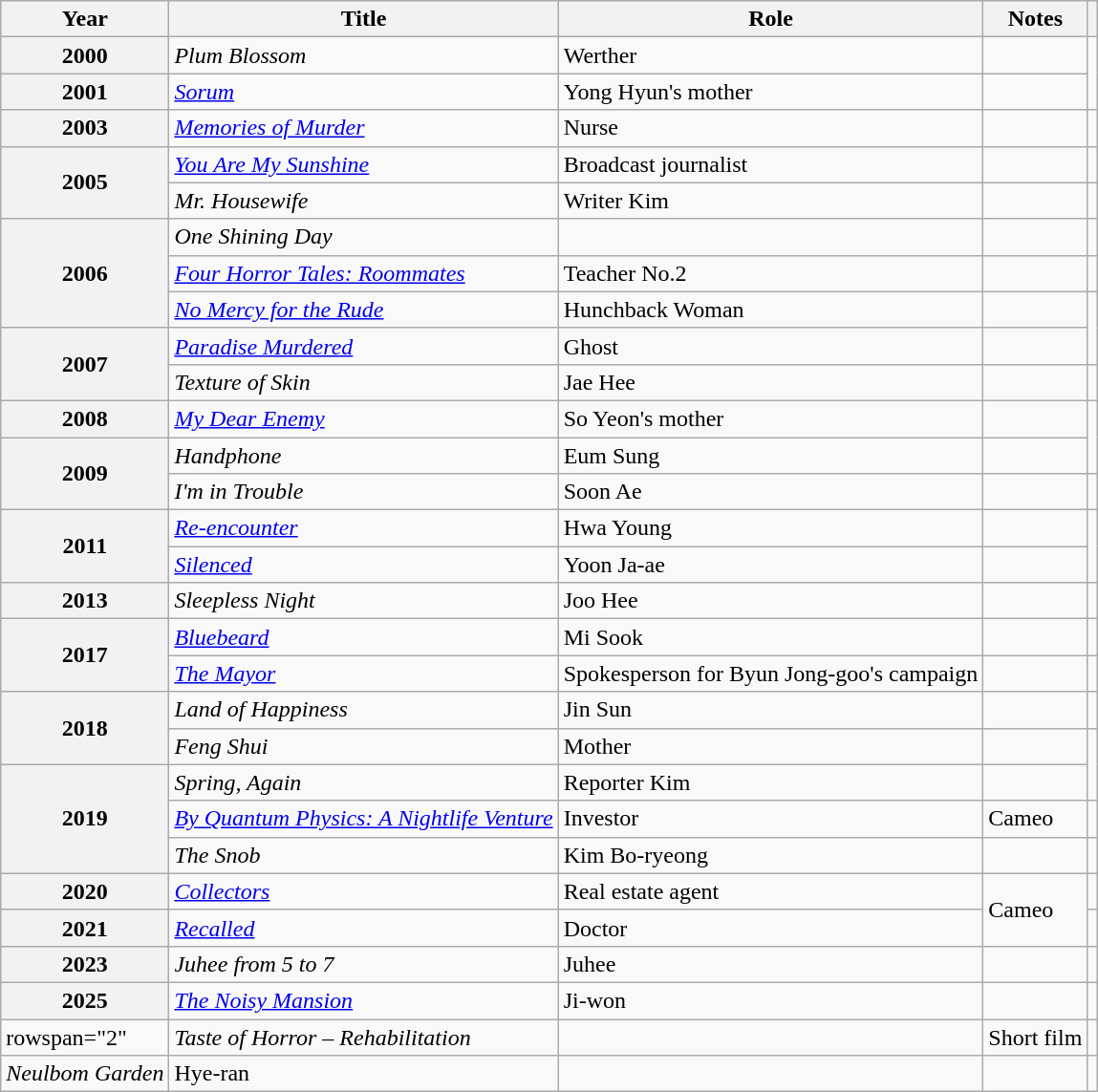<table class="wikitable plainrowheaders sortable">
<tr>
<th scope="col">Year</th>
<th scope="col">Title</th>
<th scope="col">Role</th>
<th scope="col">Notes</th>
<th scope="col" class="unsortable"></th>
</tr>
<tr>
<th scope="row">2000</th>
<td><em>Plum Blossom</em></td>
<td>Werther</td>
<td></td>
<td rowspan="2" style="text-align:center"></td>
</tr>
<tr>
<th scope="row">2001</th>
<td><em><a href='#'>Sorum</a></em></td>
<td>Yong Hyun's mother</td>
<td style="text-align:center"></td>
</tr>
<tr>
<th scope="row">2003</th>
<td><em><a href='#'>Memories of Murder</a></em></td>
<td>Nurse</td>
<td></td>
<td style="text-align:center"></td>
</tr>
<tr>
<th scope="row" rowspan="2">2005</th>
<td><em><a href='#'>You Are My Sunshine</a></em></td>
<td>Broadcast journalist</td>
<td></td>
<td style="text-align:center"></td>
</tr>
<tr>
<td><em>Mr. Housewife</em></td>
<td>Writer Kim</td>
<td></td>
<td style="text-align:center"></td>
</tr>
<tr>
<th scope="row" rowspan="3">2006</th>
<td><em>One Shining Day</em></td>
<td></td>
<td></td>
<td style="text-align:center"></td>
</tr>
<tr>
<td><em><a href='#'>Four Horror Tales: Roommates</a></em></td>
<td>Teacher No.2</td>
<td></td>
<td style="text-align:center"></td>
</tr>
<tr>
<td><em><a href='#'>No Mercy for the Rude</a></em></td>
<td>Hunchback Woman</td>
<td></td>
<td rowspan="2" style="text-align:center"></td>
</tr>
<tr>
<th scope="row" rowspan="2">2007</th>
<td><em><a href='#'>Paradise Murdered</a></em></td>
<td>Ghost</td>
<td style="text-align:center"></td>
</tr>
<tr>
<td><em>Texture of Skin</em></td>
<td>Jae Hee</td>
<td></td>
<td style="text-align:center"></td>
</tr>
<tr>
<th scope="row">2008</th>
<td><em><a href='#'>My Dear Enemy</a></em></td>
<td>So Yeon's mother</td>
<td></td>
<td rowspan="2" style="text-align:center"></td>
</tr>
<tr>
<th scope="row" rowspan="2">2009</th>
<td><em>Handphone</em></td>
<td>Eum Sung</td>
<td style="text-align:center"></td>
</tr>
<tr>
<td><em>I'm in Trouble</em></td>
<td>Soon Ae</td>
<td></td>
<td style="text-align:center"></td>
</tr>
<tr>
<th scope="row" rowspan="2">2011</th>
<td><em><a href='#'>Re-encounter</a></em></td>
<td>Hwa Young</td>
<td></td>
<td rowspan="2" style="text-align:center"></td>
</tr>
<tr>
<td><em><a href='#'>Silenced</a></em></td>
<td>Yoon Ja-ae</td>
<td style="text-align:center"></td>
</tr>
<tr>
<th scope="row">2013</th>
<td><em>Sleepless Night</em></td>
<td>Joo Hee</td>
<td></td>
<td style="text-align:center"></td>
</tr>
<tr>
<th scope="row" rowspan="2">2017</th>
<td><em><a href='#'>Bluebeard</a></em></td>
<td>Mi Sook</td>
<td></td>
<td style="text-align:center"></td>
</tr>
<tr>
<td><em><a href='#'>The Mayor</a></em></td>
<td>Spokesperson for Byun Jong-goo's campaign</td>
<td></td>
<td style="text-align:center"></td>
</tr>
<tr>
<th scope="row" rowspan="2">2018</th>
<td><em>Land of Happiness</em></td>
<td>Jin Sun</td>
<td></td>
<td style="text-align:center"></td>
</tr>
<tr>
<td><em>Feng Shui</em></td>
<td>Mother</td>
<td></td>
<td rowspan="2" style="text-align:center"></td>
</tr>
<tr>
<th scope="row" rowspan="3">2019</th>
<td><em>Spring, Again</em></td>
<td>Reporter Kim</td>
<td style="text-align:center"></td>
</tr>
<tr>
<td><em><a href='#'>By Quantum Physics: A Nightlife Venture</a></em></td>
<td>Investor</td>
<td>Cameo</td>
<td style="text-align:center"></td>
</tr>
<tr>
<td><em>The Snob</em></td>
<td>Kim Bo-ryeong</td>
<td></td>
<td style="text-align:center"></td>
</tr>
<tr>
<th scope="row">2020</th>
<td><em><a href='#'>Collectors</a></em></td>
<td>Real estate agent</td>
<td rowspan="2">Cameo</td>
<td style="text-align:center"></td>
</tr>
<tr>
<th scope="row">2021</th>
<td><em><a href='#'>Recalled</a></em></td>
<td>Doctor</td>
<td style="text-align:center"></td>
</tr>
<tr>
<th scope="row">2023</th>
<td><em>Juhee from 5 to 7</em></td>
<td>Juhee</td>
<td></td>
<td style="text-align:center"></td>
</tr>
<tr>
<th scope="row">2025</th>
<td><em><a href='#'>The Noisy Mansion</a></em></td>
<td>Ji-won</td>
<td></td>
<td style="text-align:center"></td>
</tr>
<tr>
<td>rowspan="2" </td>
<td><em>Taste of Horror – Rehabilitation</em></td>
<td></td>
<td>Short film</td>
<td style="text-align:center"></td>
</tr>
<tr>
<td><em>Neulbom Garden</em></td>
<td>Hye-ran</td>
<td></td>
<td style="text-align:center"></td>
</tr>
</table>
